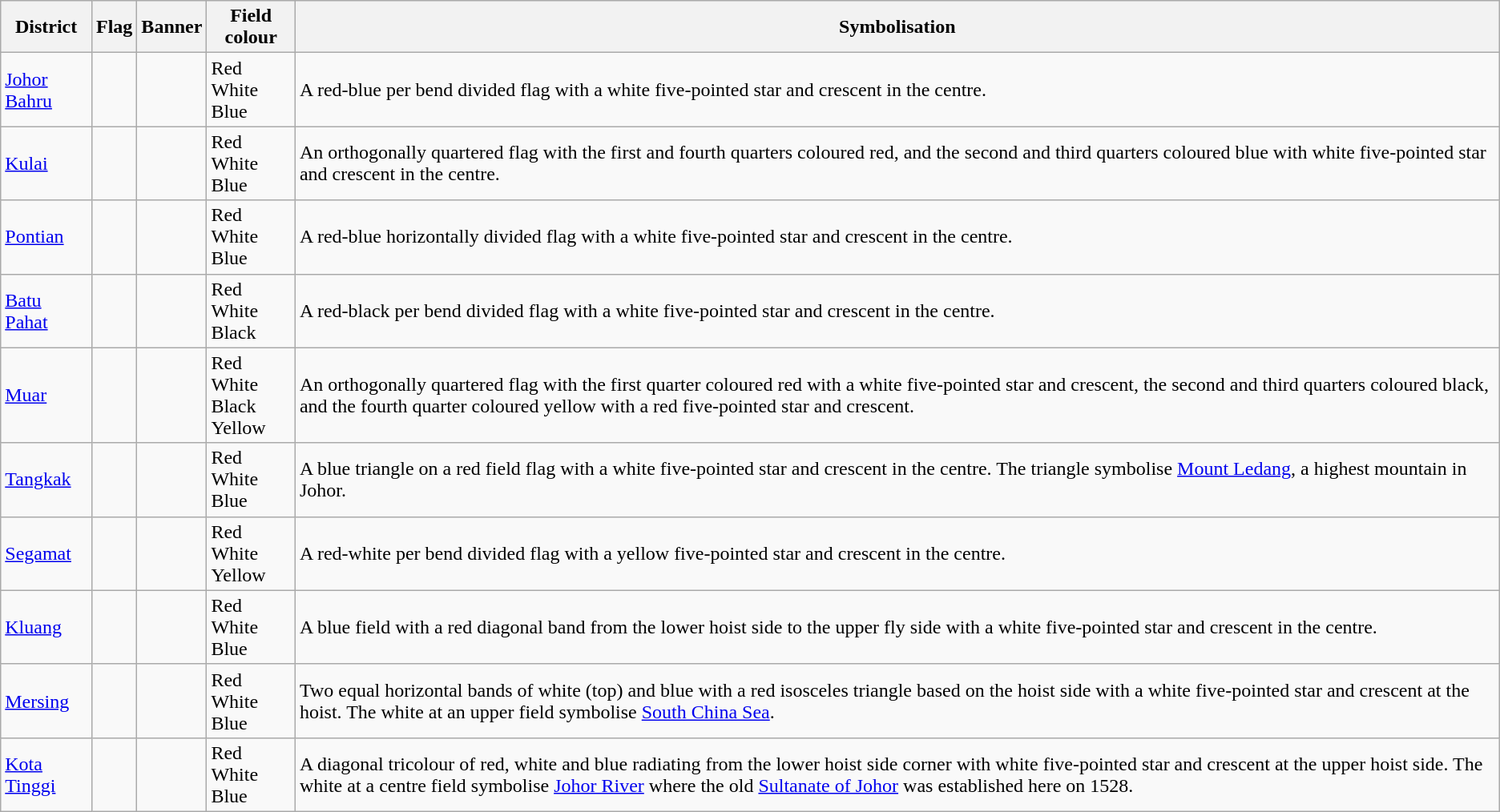<table class="wikitable">
<tr>
<th>District</th>
<th>Flag</th>
<th>Banner</th>
<th>Field colour</th>
<th>Symbolisation</th>
</tr>
<tr>
<td><a href='#'>Johor Bahru</a></td>
<td></td>
<td></td>
<td>Red<br>White<br>Blue</td>
<td>A red-blue per bend divided flag with a white five-pointed star and crescent in the centre.</td>
</tr>
<tr>
<td><a href='#'>Kulai</a></td>
<td></td>
<td></td>
<td>Red<br>White<br>Blue</td>
<td>An orthogonally quartered flag with the first and fourth quarters coloured red, and the second and third quarters coloured blue with white five-pointed star and crescent in the centre.</td>
</tr>
<tr>
<td><a href='#'>Pontian</a></td>
<td></td>
<td></td>
<td>Red<br>White<br>Blue</td>
<td>A red-blue horizontally divided flag with a white five-pointed star and crescent in the centre.</td>
</tr>
<tr>
<td><a href='#'>Batu Pahat</a></td>
<td></td>
<td></td>
<td>Red<br>White<br>Black</td>
<td>A red-black per bend divided flag with a white five-pointed star and crescent in the centre.</td>
</tr>
<tr>
<td><a href='#'>Muar</a></td>
<td></td>
<td></td>
<td>Red<br>White<br>Black<br>Yellow</td>
<td>An orthogonally quartered flag with the first quarter coloured red with a white five-pointed star and crescent, the second and third quarters coloured black, and the fourth quarter coloured yellow with a red five-pointed star and crescent.</td>
</tr>
<tr>
<td><a href='#'>Tangkak</a></td>
<td></td>
<td></td>
<td>Red<br>White<br>Blue</td>
<td>A blue triangle on a red field flag with a white five-pointed star and crescent in the centre. The triangle symbolise <a href='#'>Mount Ledang</a>, a highest mountain in Johor.</td>
</tr>
<tr>
<td><a href='#'>Segamat</a></td>
<td></td>
<td></td>
<td>Red<br>White<br>Yellow</td>
<td>A red-white per bend divided flag with a yellow five-pointed star and crescent in the centre.</td>
</tr>
<tr>
<td><a href='#'>Kluang</a></td>
<td></td>
<td></td>
<td>Red<br>White<br>Blue</td>
<td>A blue field with a red diagonal band from the lower hoist side to the upper fly side with a white five-pointed star and crescent in the centre.</td>
</tr>
<tr>
<td><a href='#'>Mersing</a></td>
<td></td>
<td></td>
<td>Red<br>White<br>Blue</td>
<td>Two equal horizontal bands of white (top) and blue with a red isosceles triangle based on the hoist side with a white five-pointed star and crescent at the hoist. The white at an upper field symbolise <a href='#'>South China Sea</a>.</td>
</tr>
<tr>
<td><a href='#'>Kota Tinggi</a></td>
<td></td>
<td></td>
<td>Red<br>White<br>Blue</td>
<td>A diagonal tricolour of red, white and blue radiating from the lower hoist side corner with white five-pointed star and crescent at the upper hoist side. The white at a centre field symbolise <a href='#'>Johor River</a> where the old <a href='#'>Sultanate of Johor</a> was established here on 1528.</td>
</tr>
</table>
